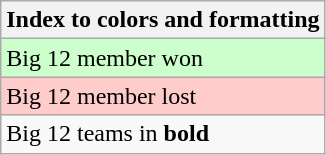<table class="wikitable">
<tr>
<th>Index to colors and formatting</th>
</tr>
<tr style="background:#cfc;">
<td>Big 12 member won</td>
</tr>
<tr style="background:#fcc;">
<td>Big 12 member lost</td>
</tr>
<tr>
<td>Big 12 teams in <strong>bold</strong></td>
</tr>
</table>
